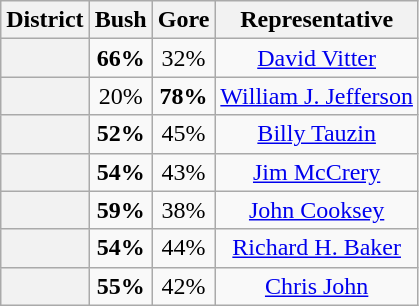<table class=wikitable>
<tr>
<th>District</th>
<th>Bush</th>
<th>Gore</th>
<th>Representative</th>
</tr>
<tr align=center>
<th></th>
<td><strong>66%</strong></td>
<td>32%</td>
<td><a href='#'>David Vitter</a></td>
</tr>
<tr align=center>
<th></th>
<td>20%</td>
<td><strong>78%</strong></td>
<td><a href='#'>William J. Jefferson</a></td>
</tr>
<tr align=center>
<th></th>
<td><strong>52%</strong></td>
<td>45%</td>
<td><a href='#'>Billy Tauzin</a></td>
</tr>
<tr align=center>
<th></th>
<td><strong>54%</strong></td>
<td>43%</td>
<td><a href='#'>Jim McCrery</a></td>
</tr>
<tr align=center>
<th></th>
<td><strong>59%</strong></td>
<td>38%</td>
<td><a href='#'>John Cooksey</a></td>
</tr>
<tr align=center>
<th></th>
<td><strong>54%</strong></td>
<td>44%</td>
<td><a href='#'>Richard H. Baker</a></td>
</tr>
<tr align=center>
<th></th>
<td><strong>55%</strong></td>
<td>42%</td>
<td><a href='#'>Chris John</a></td>
</tr>
</table>
